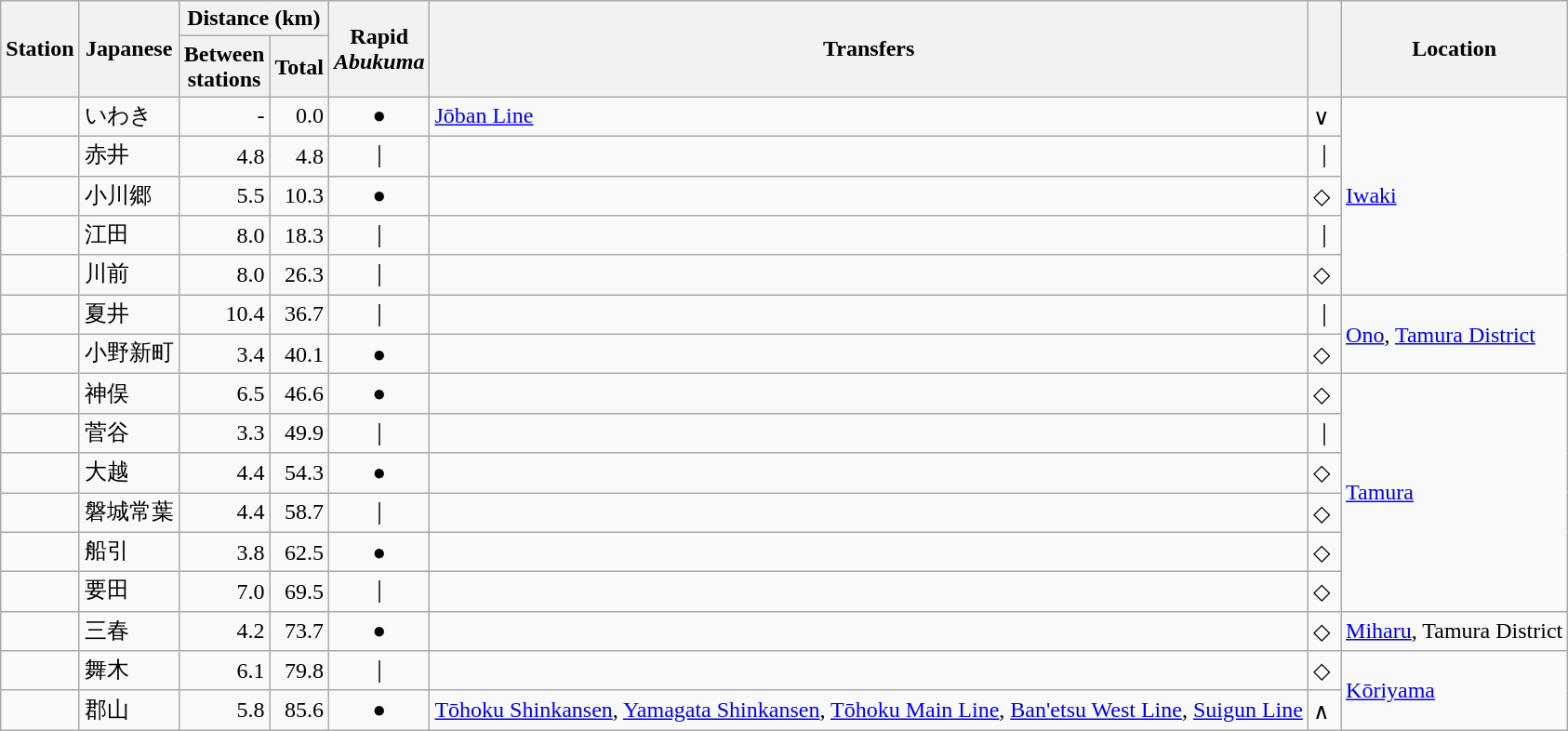<table class="wikitable" rules="all">
<tr>
<th rowspan="2">Station</th>
<th rowspan="2">Japanese</th>
<th colspan="2">Distance (km)</th>
<th rowspan="2">Rapid<br><em>Abukuma</em></th>
<th rowspan="2">Transfers</th>
<th rowspan="2"> </th>
<th rowspan="2">Location</th>
</tr>
<tr>
<th>Between<br>stations</th>
<th>Total</th>
</tr>
<tr>
<td></td>
<td>いわき</td>
<td style="text-align:right;">-</td>
<td style="text-align:right;">0.0</td>
<td style="text-align:center;">●</td>
<td><a href='#'>Jōban Line</a></td>
<td>∨</td>
<td rowspan="5"><a href='#'>Iwaki</a></td>
</tr>
<tr>
<td></td>
<td>赤井</td>
<td style="text-align:right;">4.8</td>
<td style="text-align:right;">4.8</td>
<td style="text-align:center;">｜</td>
<td> </td>
<td>｜</td>
</tr>
<tr>
<td></td>
<td>小川郷</td>
<td style="text-align:right;">5.5</td>
<td style="text-align:right;">10.3</td>
<td style="text-align:center;">●</td>
<td> </td>
<td>◇</td>
</tr>
<tr>
<td></td>
<td>江田</td>
<td style="text-align:right;">8.0</td>
<td style="text-align:right;">18.3</td>
<td style="text-align:center;">｜</td>
<td> </td>
<td>｜</td>
</tr>
<tr>
<td></td>
<td>川前</td>
<td style="text-align:right;">8.0</td>
<td style="text-align:right;">26.3</td>
<td style="text-align:center;">｜</td>
<td> </td>
<td>◇</td>
</tr>
<tr>
<td></td>
<td>夏井</td>
<td style="text-align:right;">10.4</td>
<td style="text-align:right;">36.7</td>
<td style="text-align:center;">｜</td>
<td> </td>
<td>｜</td>
<td rowspan="2"><a href='#'>Ono</a>, <a href='#'>Tamura District</a></td>
</tr>
<tr>
<td></td>
<td>小野新町</td>
<td style="text-align:right;">3.4</td>
<td style="text-align:right;">40.1</td>
<td style="text-align:center;">●</td>
<td> </td>
<td>◇</td>
</tr>
<tr>
<td></td>
<td>神俣</td>
<td style="text-align:right;">6.5</td>
<td style="text-align:right;">46.6</td>
<td style="text-align:center;">●</td>
<td> </td>
<td>◇</td>
<td rowspan="6"><a href='#'>Tamura</a></td>
</tr>
<tr>
<td></td>
<td>菅谷</td>
<td style="text-align:right;">3.3</td>
<td style="text-align:right;">49.9</td>
<td style="text-align:center;">｜</td>
<td> </td>
<td>｜</td>
</tr>
<tr>
<td></td>
<td>大越</td>
<td style="text-align:right;">4.4</td>
<td style="text-align:right;">54.3</td>
<td style="text-align:center;">●</td>
<td> </td>
<td>◇</td>
</tr>
<tr>
<td></td>
<td>磐城常葉</td>
<td style="text-align:right;">4.4</td>
<td style="text-align:right;">58.7</td>
<td style="text-align:center;">｜</td>
<td> </td>
<td>◇</td>
</tr>
<tr>
<td></td>
<td>船引</td>
<td style="text-align:right;">3.8</td>
<td style="text-align:right;">62.5</td>
<td style="text-align:center;">●</td>
<td> </td>
<td>◇</td>
</tr>
<tr>
<td></td>
<td>要田</td>
<td style="text-align:right;">7.0</td>
<td style="text-align:right;">69.5</td>
<td style="text-align:center;">｜</td>
<td> </td>
<td>◇</td>
</tr>
<tr>
<td></td>
<td>三春</td>
<td style="text-align:right;">4.2</td>
<td style="text-align:right;">73.7</td>
<td style="text-align:center;">●</td>
<td> </td>
<td>◇</td>
<td><a href='#'>Miharu</a>, Tamura District</td>
</tr>
<tr>
<td></td>
<td>舞木</td>
<td style="text-align:right;">6.1</td>
<td style="text-align:right;">79.8</td>
<td style="text-align:center;">｜</td>
<td> </td>
<td>◇</td>
<td rowspan="2"><a href='#'>Kōriyama</a></td>
</tr>
<tr>
<td></td>
<td>郡山</td>
<td style="text-align:right;">5.8</td>
<td style="text-align:right;">85.6</td>
<td style="text-align:center;">●</td>
<td><a href='#'>Tōhoku Shinkansen</a>, <a href='#'>Yamagata Shinkansen</a>, <a href='#'>Tōhoku Main Line</a>, <a href='#'>Ban'etsu West Line</a>, <a href='#'>Suigun Line</a></td>
<td>∧</td>
</tr>
</table>
